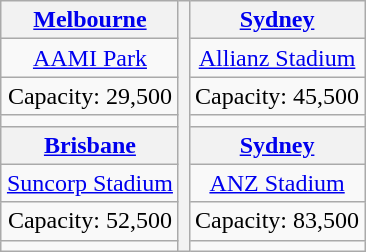<table class="wikitable" style="margin:1em auto; text-align:center">
<tr>
<th><a href='#'>Melbourne</a></th>
<th colspan="2" rowspan="16"></th>
<th><a href='#'>Sydney</a></th>
</tr>
<tr>
<td><a href='#'>AAMI Park</a></td>
<td><a href='#'>Allianz Stadium</a></td>
</tr>
<tr>
<td>Capacity: 29,500</td>
<td>Capacity: 45,500</td>
</tr>
<tr>
<td></td>
<td></td>
</tr>
<tr>
<th><a href='#'>Brisbane</a></th>
<th><a href='#'>Sydney</a></th>
</tr>
<tr>
<td><a href='#'>Suncorp Stadium</a></td>
<td><a href='#'>ANZ Stadium</a></td>
</tr>
<tr>
<td>Capacity: 52,500</td>
<td>Capacity: 83,500</td>
</tr>
<tr>
<td></td>
<td></td>
</tr>
</table>
